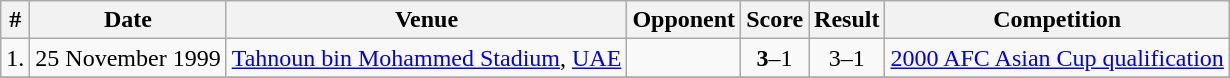<table class="wikitable">
<tr>
<th>#</th>
<th>Date</th>
<th>Venue</th>
<th>Opponent</th>
<th>Score</th>
<th>Result</th>
<th>Competition</th>
</tr>
<tr>
<td>1.</td>
<td>25 November 1999</td>
<td><a href='#'>Tahnoun bin Mohammed Stadium</a>, <a href='#'>UAE</a></td>
<td></td>
<td style="text-align:center;"><strong>3</strong>–1</td>
<td style="text-align:center;">3–1</td>
<td><a href='#'>2000 AFC Asian Cup qualification</a></td>
</tr>
<tr>
</tr>
</table>
